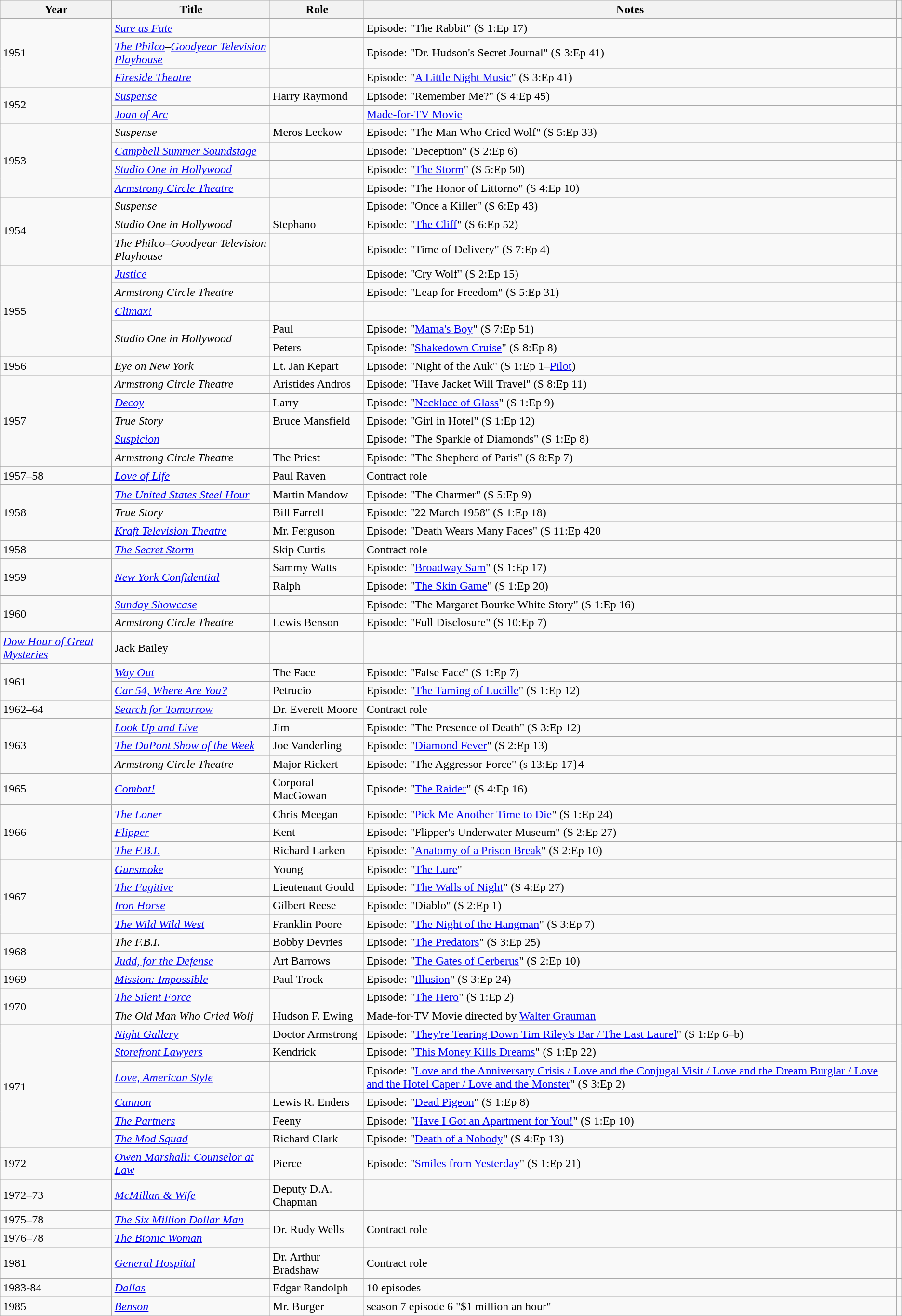<table class="wikitable sortable">
<tr>
<th>Year</th>
<th>Title</th>
<th>Role</th>
<th class="unsortable">Notes</th>
<th class="unsortable"></th>
</tr>
<tr>
<td rowspan="3">1951</td>
<td><em><a href='#'>Sure as Fate</a></em></td>
<td></td>
<td>Episode: "The Rabbit" (S 1:Ep 17)</td>
<td></td>
</tr>
<tr>
<td><em><a href='#'>The Philco</a>–<a href='#'>Goodyear Television Playhouse</a></em></td>
<td></td>
<td>Episode: "Dr. Hudson's Secret Journal" (S 3:Ep 41)</td>
<td></td>
</tr>
<tr>
<td><em><a href='#'>Fireside Theatre</a></em></td>
<td></td>
<td>Episode: "<a href='#'>A Little Night Music</a>" (S 3:Ep 41)</td>
<td></td>
</tr>
<tr>
<td rowspan="2">1952</td>
<td><em><a href='#'>Suspense</a></em></td>
<td>Harry Raymond</td>
<td>Episode: "Remember Me?" (S 4:Ep 45)</td>
<td></td>
</tr>
<tr>
<td><em><a href='#'>Joan of Arc</a></em></td>
<td></td>
<td><a href='#'>Made-for-TV Movie</a></td>
<td></td>
</tr>
<tr>
<td rowspan="4">1953</td>
<td><em>Suspense</em></td>
<td>Meros Leckow</td>
<td>Episode: "The Man Who Cried Wolf" (S 5:Ep 33)</td>
<td></td>
</tr>
<tr>
<td><em><a href='#'>Campbell Summer Soundstage</a></em></td>
<td></td>
<td>Episode: "Deception" (S 2:Ep 6)</td>
<td></td>
</tr>
<tr>
<td><em><a href='#'>Studio One in Hollywood</a></em></td>
<td></td>
<td>Episode: "<a href='#'>The Storm</a>" (S 5:Ep 50)</td>
<td rowspan="4"></td>
</tr>
<tr>
<td><em><a href='#'>Armstrong Circle Theatre</a></em></td>
<td></td>
<td>Episode: "The Honor of Littorno" (S 4:Ep 10)</td>
</tr>
<tr>
<td rowspan="3">1954</td>
<td><em>Suspense</em></td>
<td></td>
<td>Episode: "Once a Killer" (S 6:Ep 43)</td>
</tr>
<tr>
<td><em>Studio One in Hollywood</em></td>
<td>Stephano</td>
<td>Episode: "<a href='#'>The Cliff</a>" (S 6:Ep 52)</td>
</tr>
<tr>
<td><em>The Philco–Goodyear Television Playhouse</em></td>
<td></td>
<td>Episode: "Time of Delivery" (S 7:Ep 4)</td>
<td></td>
</tr>
<tr>
<td rowspan="5">1955</td>
<td><em><a href='#'>Justice</a></em></td>
<td></td>
<td>Episode: "Cry Wolf" (S 2:Ep 15)</td>
<td></td>
</tr>
<tr>
<td><em>Armstrong Circle Theatre</em></td>
<td></td>
<td>Episode: "Leap for Freedom" (S 5:Ep 31)</td>
<td></td>
</tr>
<tr>
<td><em><a href='#'>Climax!</a></em></td>
<td></td>
<td></td>
<td></td>
</tr>
<tr>
<td rowspan="2"><em>Studio One in Hollywood</em></td>
<td>Paul</td>
<td>Episode: "<a href='#'>Mama's Boy</a>" (S 7:Ep 51)</td>
<td rowspan="2"></td>
</tr>
<tr>
<td>Peters</td>
<td>Episode: "<a href='#'>Shakedown Cruise</a>" (S 8:Ep 8)</td>
</tr>
<tr>
<td>1956</td>
<td><em>Eye on New York</em></td>
<td>Lt. Jan Kepart</td>
<td>Episode: "Night of the Auk" (S 1:Ep 1–<a href='#'>Pilot</a>)</td>
<td></td>
</tr>
<tr>
<td rowspan="5">1957</td>
<td><em>Armstrong Circle Theatre</em></td>
<td>Aristides Andros</td>
<td>Episode: "Have Jacket Will Travel" (S 8:Ep 11)</td>
<td></td>
</tr>
<tr>
<td><em><a href='#'>Decoy</a></em></td>
<td>Larry</td>
<td>Episode: "<a href='#'>Necklace of Glass</a>" (S 1:Ep 9)</td>
<td></td>
</tr>
<tr>
<td><em>True Story</em></td>
<td>Bruce Mansfield</td>
<td>Episode: "Girl in Hotel" (S 1:Ep 12)</td>
<td></td>
</tr>
<tr>
<td><em><a href='#'>Suspicion</a></em></td>
<td></td>
<td>Episode: "The Sparkle of Diamonds" (S 1:Ep 8)</td>
<td></td>
</tr>
<tr>
<td><em>Armstrong Circle Theatre</em></td>
<td>The Priest</td>
<td>Episode: "The Shepherd of Paris" (S 8:Ep 7)</td>
<td rowspan="3"></td>
</tr>
<tr>
</tr>
<tr>
<td>1957–58</td>
<td><em><a href='#'>Love of Life</a></em></td>
<td>Paul Raven</td>
<td>Contract role</td>
</tr>
<tr>
<td rowspan="3">1958</td>
<td><em><a href='#'>The United States Steel Hour</a></em></td>
<td>Martin Mandow</td>
<td>Episode: "The Charmer" (S 5:Ep 9)</td>
</tr>
<tr>
<td><em>True Story</em></td>
<td>Bill Farrell</td>
<td>Episode: "22 March 1958" (S 1:Ep 18)</td>
<td></td>
</tr>
<tr>
<td><em><a href='#'>Kraft Television Theatre</a></em></td>
<td>Mr. Ferguson</td>
<td>Episode: "Death Wears Many Faces" (S 11:Ep 420</td>
<td></td>
</tr>
<tr>
<td>1958</td>
<td><em><a href='#'>The Secret Storm</a></em></td>
<td>Skip Curtis</td>
<td>Contract role</td>
<td></td>
</tr>
<tr>
<td rowspan="2">1959</td>
<td rowspan="2"><em><a href='#'>New York Confidential</a></em></td>
<td>Sammy Watts</td>
<td>Episode: "<a href='#'>Broadway Sam</a>" (S 1:Ep 17)</td>
<td rowspan="2"></td>
</tr>
<tr>
<td>Ralph</td>
<td>Episode: "<a href='#'>The Skin Game</a>" (S 1:Ep 20)</td>
</tr>
<tr>
<td rowspan="3">1960</td>
<td><em><a href='#'>Sunday Showcase</a></em></td>
<td></td>
<td>Episode: "The Margaret Bourke White Story" (S 1:Ep 16)</td>
<td></td>
</tr>
<tr>
<td><em>Armstrong Circle Theatre</em></td>
<td>Lewis Benson</td>
<td>Episode: "Full Disclosure" (S 10:Ep 7)</td>
<td></td>
</tr>
<tr>
</tr>
<tr>
<td><em><a href='#'>Dow Hour of Great Mysteries</a></em></td>
<td>Jack Bailey</td>
<td></td>
<td></td>
</tr>
<tr>
<td rowspan="2">1961</td>
<td><em><a href='#'>Way Out</a></em></td>
<td>The Face</td>
<td>Episode: "False Face" (S 1:Ep 7)</td>
<td></td>
</tr>
<tr>
<td><em><a href='#'>Car 54, Where Are You?</a></em></td>
<td>Petrucio</td>
<td>Episode: "<a href='#'>The Taming of Lucille</a>" (S 1:Ep 12)</td>
<td rowspan="2"></td>
</tr>
<tr>
<td>1962–64</td>
<td><em><a href='#'>Search for Tomorrow</a></em></td>
<td>Dr. Everett Moore</td>
<td>Contract role</td>
</tr>
<tr>
<td rowspan="3">1963</td>
<td><em><a href='#'>Look Up and Live</a></em></td>
<td>Jim</td>
<td>Episode: "The Presence of Death" (S 3:Ep 12)</td>
<td></td>
</tr>
<tr>
<td><em><a href='#'>The DuPont Show of the Week</a></em></td>
<td>Joe Vanderling</td>
<td>Episode: "<a href='#'>Diamond Fever</a>" (S 2:Ep 13)</td>
<td rowspan="4"></td>
</tr>
<tr>
<td><em>Armstrong Circle Theatre</em></td>
<td>Major Rickert</td>
<td>Episode: "The Aggressor Force" (s 13:Ep 17}4</td>
</tr>
<tr>
<td>1965</td>
<td><em><a href='#'>Combat!</a></em></td>
<td>Corporal MacGowan</td>
<td>Episode: "<a href='#'>The Raider</a>" (S 4:Ep 16)</td>
</tr>
<tr>
<td rowspan="3">1966</td>
<td><em><a href='#'>The Loner</a></em></td>
<td>Chris Meegan</td>
<td>Episode: "<a href='#'>Pick Me Another Time to Die</a>" (S 1:Ep 24)</td>
</tr>
<tr>
<td><em><a href='#'>Flipper</a></em></td>
<td>Kent</td>
<td>Episode: "Flipper's Underwater Museum" (S 2:Ep 27)</td>
<td></td>
</tr>
<tr>
<td><em><a href='#'>The F.B.I.</a></em></td>
<td>Richard Larken</td>
<td>Episode: "<a href='#'>Anatomy of a Prison Break</a>" (S 2:Ep 10)</td>
<td rowspan="8"></td>
</tr>
<tr>
<td rowspan="4">1967</td>
<td><em><a href='#'>Gunsmoke</a></em></td>
<td>Young</td>
<td>Episode: "<a href='#'>The Lure</a>"</td>
</tr>
<tr>
<td><em><a href='#'>The Fugitive</a></em></td>
<td>Lieutenant Gould</td>
<td>Episode: "<a href='#'>The Walls of Night</a>" (S 4:Ep 27)</td>
</tr>
<tr>
<td><em><a href='#'>Iron Horse</a></em></td>
<td>Gilbert Reese</td>
<td>Episode: "Diablo" (S 2:Ep 1)</td>
</tr>
<tr>
<td><em><a href='#'>The Wild Wild West</a></em></td>
<td>Franklin Poore</td>
<td>Episode: "<a href='#'>The Night of the Hangman</a>" (S 3:Ep 7)</td>
</tr>
<tr>
<td rowspan="2">1968</td>
<td><em>The F.B.I.</em></td>
<td>Bobby Devries</td>
<td>Episode: "<a href='#'>The Predators</a>" (S 3:Ep 25)</td>
</tr>
<tr>
<td><em><a href='#'>Judd, for the Defense</a></em></td>
<td>Art Barrows</td>
<td>Episode: "<a href='#'>The Gates of Cerberus</a>" (S 2:Ep 10)</td>
</tr>
<tr>
<td>1969</td>
<td><em><a href='#'>Mission: Impossible</a></em></td>
<td>Paul Trock</td>
<td>Episode: "<a href='#'>Illusion</a>" (S 3:Ep 24)</td>
</tr>
<tr>
<td rowspan="2">1970</td>
<td><em><a href='#'>The Silent Force</a></em></td>
<td></td>
<td>Episode: "<a href='#'>The Hero</a>" (S 1:Ep 2)</td>
<td></td>
</tr>
<tr>
<td><em>The Old Man Who Cried Wolf</em></td>
<td>Hudson F. Ewing</td>
<td>Made-for-TV Movie directed by <a href='#'>Walter Grauman</a></td>
<td></td>
</tr>
<tr>
<td rowspan="6">1971</td>
<td><em><a href='#'>Night Gallery</a></em></td>
<td>Doctor Armstrong</td>
<td>Episode: "<a href='#'>They're Tearing Down Tim Riley's Bar / The Last Laurel</a>" (S 1:Ep 6–b)</td>
<td rowspan="7"></td>
</tr>
<tr>
<td><em><a href='#'>Storefront Lawyers</a></em></td>
<td>Kendrick</td>
<td>Episode: "<a href='#'>This Money Kills Dreams</a>" (S 1:Ep 22)</td>
</tr>
<tr>
<td><em><a href='#'>Love, American Style</a></em></td>
<td></td>
<td>Episode: "<a href='#'>Love and the Anniversary Crisis / Love and the Conjugal Visit / Love and the Dream Burglar / Love and the Hotel Caper / Love and the Monster</a>" (S 3:Ep 2)</td>
</tr>
<tr>
<td><em><a href='#'>Cannon</a></em></td>
<td>Lewis R. Enders</td>
<td>Episode: "<a href='#'>Dead Pigeon</a>" (S 1:Ep 8)</td>
</tr>
<tr>
<td><em><a href='#'>The Partners</a></em></td>
<td>Feeny</td>
<td>Episode: "<a href='#'>Have I Got an Apartment for You!</a>" (S 1:Ep 10)</td>
</tr>
<tr>
<td><em><a href='#'>The Mod Squad</a></em></td>
<td>Richard Clark</td>
<td>Episode: "<a href='#'>Death of a Nobody</a>" (S 4:Ep 13)</td>
</tr>
<tr>
<td>1972</td>
<td><em><a href='#'>Owen Marshall: Counselor at Law</a></em></td>
<td>Pierce</td>
<td>Episode: "<a href='#'>Smiles from Yesterday</a>" (S 1:Ep 21)</td>
</tr>
<tr>
<td>1972–73</td>
<td><em><a href='#'>McMillan & Wife</a></em></td>
<td>Deputy D.A. Chapman</td>
<td></td>
<td></td>
</tr>
<tr>
<td>1975–78</td>
<td><em><a href='#'>The Six Million Dollar Man</a></em></td>
<td rowspan="2">Dr. Rudy Wells</td>
<td rowspan="2">Contract role</td>
<td rowspan="2"></td>
</tr>
<tr>
<td>1976–78</td>
<td><em><a href='#'>The Bionic Woman</a></em></td>
</tr>
<tr>
<td>1981</td>
<td><em><a href='#'>General Hospital</a></em></td>
<td>Dr. Arthur Bradshaw</td>
<td>Contract role</td>
<td></td>
</tr>
<tr>
<td>1983-84</td>
<td><em><a href='#'>Dallas</a></em></td>
<td>Edgar Randolph</td>
<td>10 episodes</td>
</tr>
<tr>
<td>1985</td>
<td><em><a href='#'>Benson</a></em></td>
<td>Mr. Burger</td>
<td>season 7 episode 6 "$1 million an hour"</td>
<td></td>
</tr>
</table>
